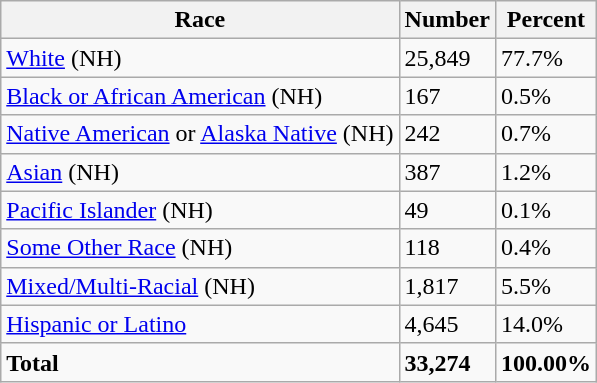<table class="wikitable">
<tr>
<th>Race</th>
<th>Number</th>
<th>Percent</th>
</tr>
<tr>
<td><a href='#'>White</a> (NH)</td>
<td>25,849</td>
<td>77.7%</td>
</tr>
<tr>
<td><a href='#'>Black or African American</a> (NH)</td>
<td>167</td>
<td>0.5%</td>
</tr>
<tr>
<td><a href='#'>Native American</a> or <a href='#'>Alaska Native</a> (NH)</td>
<td>242</td>
<td>0.7%</td>
</tr>
<tr>
<td><a href='#'>Asian</a> (NH)</td>
<td>387</td>
<td>1.2%</td>
</tr>
<tr>
<td><a href='#'>Pacific Islander</a> (NH)</td>
<td>49</td>
<td>0.1%</td>
</tr>
<tr>
<td><a href='#'>Some Other Race</a> (NH)</td>
<td>118</td>
<td>0.4%</td>
</tr>
<tr>
<td><a href='#'>Mixed/Multi-Racial</a> (NH)</td>
<td>1,817</td>
<td>5.5%</td>
</tr>
<tr>
<td><a href='#'>Hispanic or Latino</a></td>
<td>4,645</td>
<td>14.0%</td>
</tr>
<tr>
<td><strong>Total</strong></td>
<td><strong>33,274</strong></td>
<td><strong>100.00%</strong></td>
</tr>
</table>
